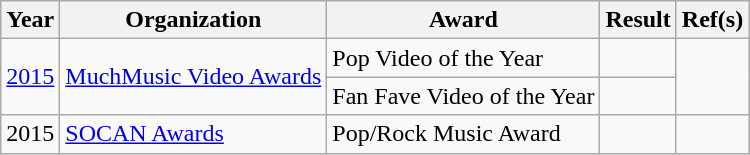<table class="wikitable plainrowheaders">
<tr align=center>
<th scope="col">Year</th>
<th scope="col">Organization</th>
<th scope="col">Award</th>
<th scope="col">Result</th>
<th scope="col">Ref(s)</th>
</tr>
<tr>
<td rowspan="2"><a href='#'>2015</a></td>
<td rowspan="2"><a href='#'>MuchMusic Video Awards</a></td>
<td>Pop Video of the Year</td>
<td></td>
<td style="text-align:center;" rowspan="2"></td>
</tr>
<tr>
<td>Fan Fave Video of the Year</td>
<td></td>
</tr>
<tr>
<td>2015</td>
<td><a href='#'>SOCAN Awards</a></td>
<td>Pop/Rock Music Award</td>
<td></td>
<td style="text-align:center;"></td>
</tr>
</table>
